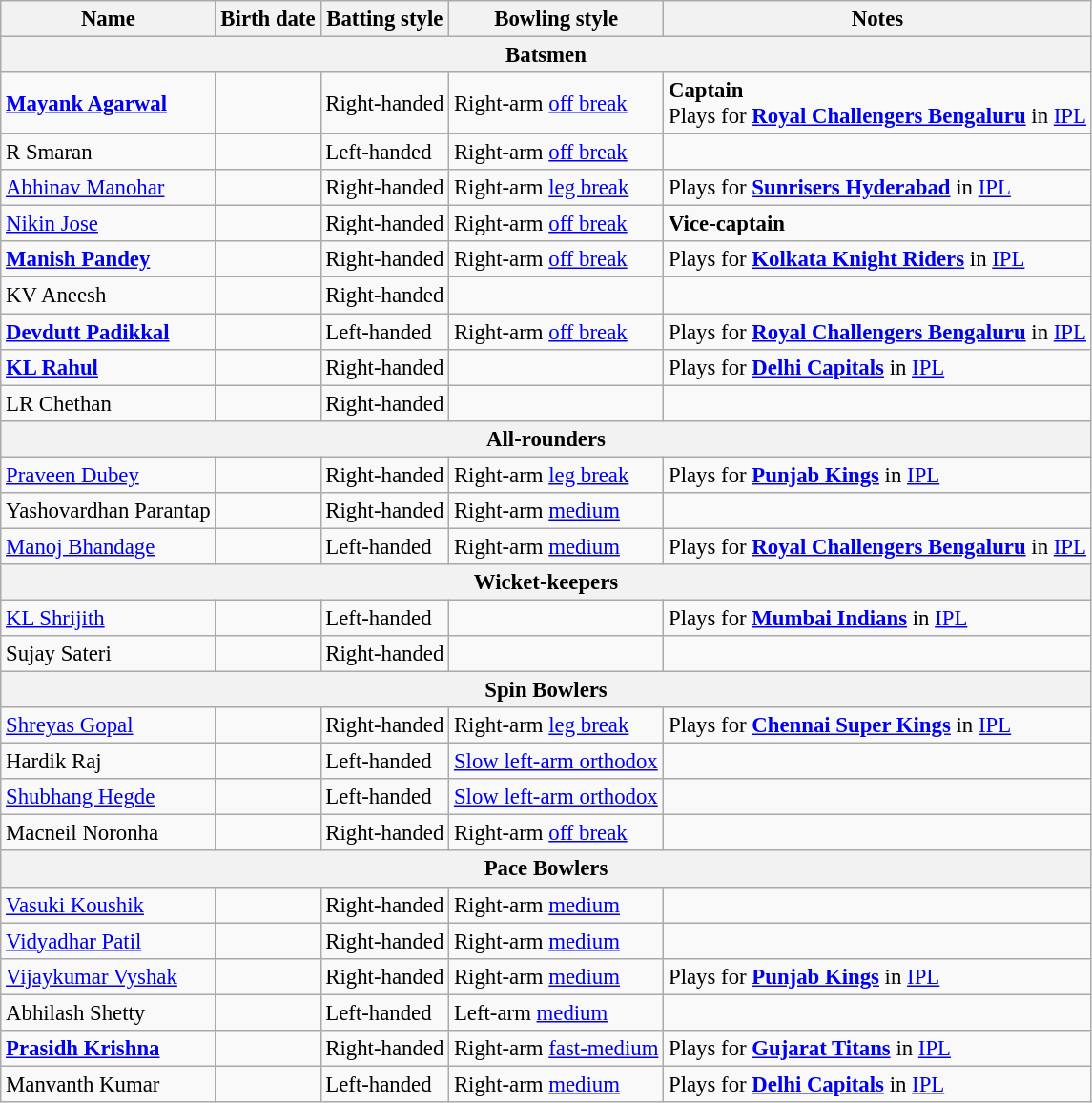<table class="wikitable" style="font-size:95%;">
<tr>
<th text-align:center;">Name</th>
<th text-align:center;">Birth date</th>
<th text-align:center;">Batting style</th>
<th text-align:center;">Bowling style</th>
<th text-align:center;">Notes</th>
</tr>
<tr>
<th colspan="5">Batsmen</th>
</tr>
<tr>
<td><strong><a href='#'>Mayank Agarwal</a></strong></td>
<td></td>
<td>Right-handed</td>
<td>Right-arm <a href='#'>off break</a></td>
<td><strong>Captain</strong><br> Plays for <strong><a href='#'>Royal Challengers Bengaluru</a></strong> in <a href='#'>IPL</a></td>
</tr>
<tr>
<td>R Smaran</td>
<td></td>
<td>Left-handed</td>
<td>Right-arm <a href='#'>off break</a></td>
<td></td>
</tr>
<tr>
<td><a href='#'>Abhinav Manohar</a></td>
<td></td>
<td>Right-handed</td>
<td>Right-arm <a href='#'>leg break</a></td>
<td>Plays for <strong><a href='#'>Sunrisers Hyderabad</a></strong> in <a href='#'>IPL</a></td>
</tr>
<tr>
<td><a href='#'>Nikin Jose</a></td>
<td></td>
<td>Right-handed</td>
<td>Right-arm <a href='#'>off break</a></td>
<td><strong>Vice-captain</strong></td>
</tr>
<tr>
<td><strong><a href='#'>Manish Pandey</a></strong></td>
<td></td>
<td>Right-handed</td>
<td>Right-arm <a href='#'>off break</a></td>
<td>Plays for <strong><a href='#'>Kolkata Knight Riders</a></strong> in <a href='#'>IPL</a></td>
</tr>
<tr>
<td>KV Aneesh</td>
<td></td>
<td>Right-handed</td>
<td></td>
<td></td>
</tr>
<tr>
<td><strong><a href='#'>Devdutt Padikkal</a></strong></td>
<td></td>
<td>Left-handed</td>
<td>Right-arm <a href='#'>off break</a></td>
<td>Plays for <strong><a href='#'>Royal Challengers Bengaluru</a></strong> in <a href='#'>IPL</a></td>
</tr>
<tr>
<td><strong><a href='#'>KL Rahul</a></strong></td>
<td></td>
<td>Right-handed</td>
<td></td>
<td>Plays for <strong><a href='#'>Delhi Capitals</a></strong> in <a href='#'>IPL</a></td>
</tr>
<tr>
<td>LR Chethan</td>
<td></td>
<td>Right-handed</td>
<td></td>
<td></td>
</tr>
<tr>
<th colspan="5">All-rounders</th>
</tr>
<tr>
<td><a href='#'>Praveen Dubey</a></td>
<td></td>
<td>Right-handed</td>
<td>Right-arm <a href='#'>leg break</a></td>
<td>Plays for <strong><a href='#'>Punjab Kings</a></strong> in <a href='#'>IPL</a></td>
</tr>
<tr>
<td>Yashovardhan Parantap</td>
<td></td>
<td>Right-handed</td>
<td>Right-arm <a href='#'>medium</a></td>
<td></td>
</tr>
<tr>
<td><a href='#'>Manoj Bhandage</a></td>
<td></td>
<td>Left-handed</td>
<td>Right-arm <a href='#'>medium</a></td>
<td>Plays for <strong><a href='#'>Royal Challengers Bengaluru</a></strong> in <a href='#'>IPL</a></td>
</tr>
<tr>
<th colspan="5">Wicket-keepers</th>
</tr>
<tr>
<td><a href='#'>KL Shrijith</a></td>
<td></td>
<td>Left-handed</td>
<td></td>
<td>Plays for <strong><a href='#'>Mumbai Indians</a></strong> in <a href='#'>IPL</a></td>
</tr>
<tr>
<td>Sujay Sateri</td>
<td></td>
<td>Right-handed</td>
<td></td>
<td></td>
</tr>
<tr>
<th colspan="5">Spin Bowlers</th>
</tr>
<tr>
<td><a href='#'>Shreyas Gopal</a></td>
<td></td>
<td>Right-handed</td>
<td>Right-arm <a href='#'>leg break</a></td>
<td>Plays for <strong><a href='#'>Chennai Super Kings</a></strong> in <a href='#'>IPL</a></td>
</tr>
<tr>
<td>Hardik Raj</td>
<td></td>
<td>Left-handed</td>
<td><a href='#'>Slow left-arm orthodox</a></td>
<td></td>
</tr>
<tr>
<td><a href='#'>Shubhang Hegde</a></td>
<td></td>
<td>Left-handed</td>
<td><a href='#'>Slow left-arm orthodox</a></td>
<td></td>
</tr>
<tr>
<td>Macneil Noronha</td>
<td></td>
<td>Right-handed</td>
<td>Right-arm <a href='#'>off break</a></td>
<td></td>
</tr>
<tr>
<th colspan="5">Pace Bowlers</th>
</tr>
<tr>
<td><a href='#'>Vasuki Koushik</a></td>
<td></td>
<td>Right-handed</td>
<td>Right-arm <a href='#'>medium</a></td>
<td></td>
</tr>
<tr>
<td><a href='#'>Vidyadhar Patil</a></td>
<td></td>
<td>Right-handed</td>
<td>Right-arm <a href='#'>medium</a></td>
<td></td>
</tr>
<tr>
<td><a href='#'>Vijaykumar Vyshak</a></td>
<td></td>
<td>Right-handed</td>
<td>Right-arm <a href='#'>medium</a></td>
<td>Plays for <strong><a href='#'>Punjab Kings</a></strong> in <a href='#'>IPL</a></td>
</tr>
<tr>
<td>Abhilash Shetty</td>
<td></td>
<td>Left-handed</td>
<td>Left-arm <a href='#'>medium</a></td>
<td></td>
</tr>
<tr>
<td><strong><a href='#'>Prasidh Krishna</a></strong></td>
<td></td>
<td>Right-handed</td>
<td>Right-arm <a href='#'>fast-medium</a></td>
<td>Plays for <strong><a href='#'>Gujarat Titans</a></strong> in <a href='#'>IPL</a></td>
</tr>
<tr>
<td>Manvanth Kumar</td>
<td></td>
<td>Left-handed</td>
<td>Right-arm <a href='#'>medium</a></td>
<td>Plays for <strong><a href='#'>Delhi Capitals</a></strong> in <a href='#'>IPL</a></td>
</tr>
</table>
